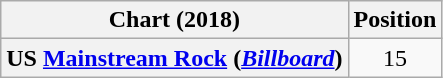<table class="wikitable sortable plainrowheaders" style="text-align:center">
<tr>
<th scope="col">Chart (2018)</th>
<th scope="col">Position</th>
</tr>
<tr>
<th scope="row">US <a href='#'>Mainstream Rock</a> (<em><a href='#'>Billboard</a></em>)</th>
<td>15</td>
</tr>
</table>
